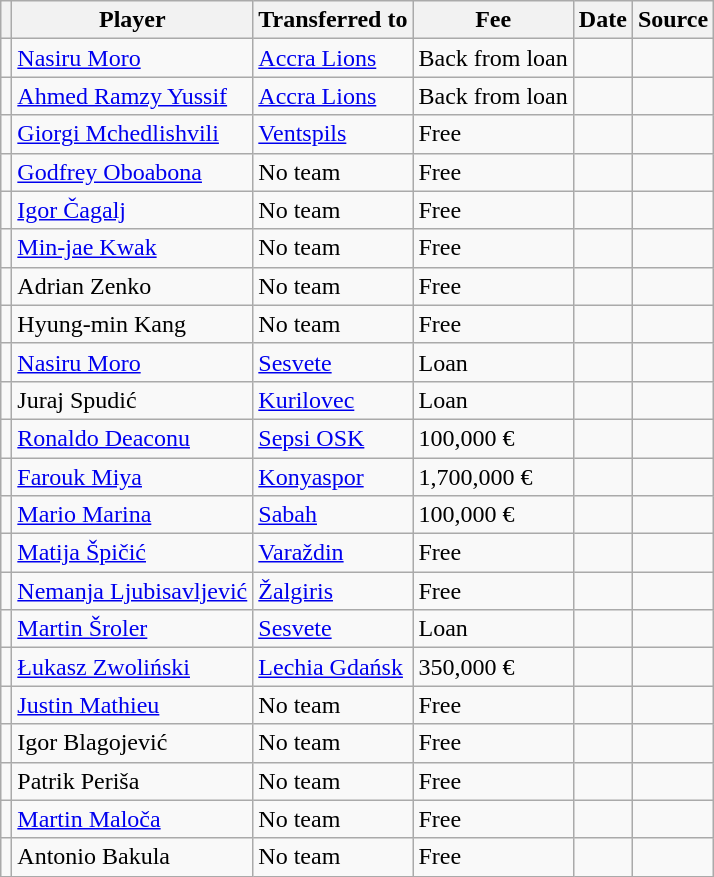<table class="wikitable plainrowheaders sortable">
<tr>
<th></th>
<th scope=col>Player</th>
<th>Transferred to</th>
<th scope=col>Fee</th>
<th scope=col>Date</th>
<th scope=col>Source</th>
</tr>
<tr>
<td align=center></td>
<td> <a href='#'>Nasiru Moro</a></td>
<td> <a href='#'>Accra Lions</a></td>
<td>Back from loan</td>
<td></td>
<td></td>
</tr>
<tr>
<td align=center></td>
<td> <a href='#'>Ahmed Ramzy Yussif</a></td>
<td> <a href='#'>Accra Lions</a></td>
<td>Back from loan</td>
<td></td>
<td></td>
</tr>
<tr>
<td align=center></td>
<td> <a href='#'>Giorgi Mchedlishvili</a></td>
<td> <a href='#'>Ventspils</a></td>
<td>Free</td>
<td></td>
<td></td>
</tr>
<tr>
<td align=center></td>
<td> <a href='#'>Godfrey Oboabona</a></td>
<td>No team</td>
<td>Free</td>
<td></td>
<td></td>
</tr>
<tr>
<td align=center></td>
<td> <a href='#'>Igor Čagalj</a></td>
<td>No team</td>
<td>Free</td>
<td></td>
<td></td>
</tr>
<tr>
<td align=center></td>
<td> <a href='#'>Min-jae Kwak</a></td>
<td>No team</td>
<td>Free</td>
<td></td>
<td></td>
</tr>
<tr>
<td align=center></td>
<td> Adrian Zenko</td>
<td>No team</td>
<td>Free</td>
<td></td>
<td></td>
</tr>
<tr>
<td align=center></td>
<td> Hyung-min Kang</td>
<td>No team</td>
<td>Free</td>
<td></td>
<td></td>
</tr>
<tr>
<td align=center></td>
<td> <a href='#'>Nasiru Moro</a></td>
<td> <a href='#'>Sesvete</a></td>
<td>Loan</td>
<td></td>
<td></td>
</tr>
<tr>
<td align=center></td>
<td> Juraj Spudić</td>
<td> <a href='#'>Kurilovec</a></td>
<td>Loan</td>
<td></td>
<td></td>
</tr>
<tr>
<td align=center></td>
<td> <a href='#'>Ronaldo Deaconu</a></td>
<td> <a href='#'>Sepsi OSK</a></td>
<td>100,000 €</td>
<td></td>
<td></td>
</tr>
<tr>
<td align=center></td>
<td> <a href='#'>Farouk Miya</a></td>
<td> <a href='#'>Konyaspor</a></td>
<td>1,700,000 €</td>
<td></td>
<td></td>
</tr>
<tr>
<td align=center></td>
<td> <a href='#'>Mario Marina</a></td>
<td> <a href='#'>Sabah</a></td>
<td>100,000 €</td>
<td></td>
<td></td>
</tr>
<tr>
<td align=center></td>
<td> <a href='#'>Matija Špičić</a></td>
<td> <a href='#'>Varaždin</a></td>
<td>Free</td>
<td></td>
<td></td>
</tr>
<tr>
<td align=center></td>
<td> <a href='#'>Nemanja Ljubisavljević</a></td>
<td> <a href='#'>Žalgiris</a></td>
<td>Free</td>
<td></td>
<td></td>
</tr>
<tr>
<td align=center></td>
<td> <a href='#'>Martin Šroler</a></td>
<td> <a href='#'>Sesvete</a></td>
<td>Loan</td>
<td></td>
<td></td>
</tr>
<tr>
<td align=center></td>
<td> <a href='#'>Łukasz Zwoliński</a></td>
<td> <a href='#'>Lechia Gdańsk</a></td>
<td>350,000 €</td>
<td></td>
<td></td>
</tr>
<tr>
<td align=center></td>
<td> <a href='#'>Justin Mathieu</a></td>
<td>No team</td>
<td>Free</td>
<td></td>
<td></td>
</tr>
<tr>
<td align=center></td>
<td> Igor Blagojević</td>
<td>No team</td>
<td>Free</td>
<td></td>
<td></td>
</tr>
<tr>
<td align=center></td>
<td> Patrik Periša</td>
<td>No team</td>
<td>Free</td>
<td></td>
<td></td>
</tr>
<tr>
<td align=center></td>
<td> <a href='#'>Martin Maloča</a></td>
<td>No team</td>
<td>Free</td>
<td></td>
<td></td>
</tr>
<tr>
<td align=center></td>
<td> Antonio Bakula</td>
<td>No team</td>
<td>Free</td>
<td></td>
<td></td>
</tr>
</table>
